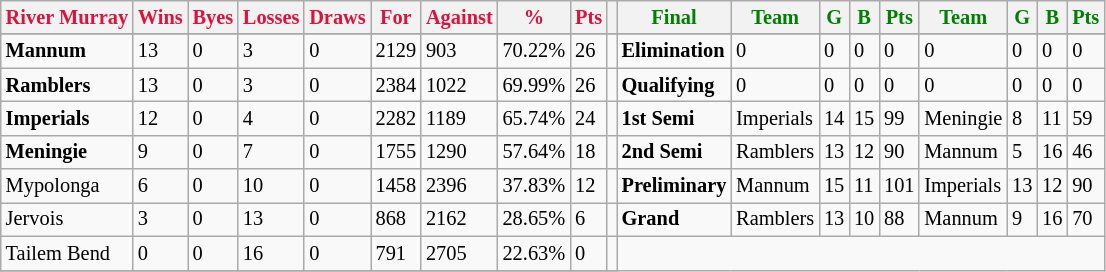<table style="font-size: 85%; text-align: left;" class="wikitable">
<tr>
<th style="color:crimson">River Murray</th>
<th style="color:crimson">Wins</th>
<th style="color:crimson">Byes</th>
<th style="color:crimson">Losses</th>
<th style="color:crimson">Draws</th>
<th style="color:crimson">For</th>
<th style="color:crimson">Against</th>
<th style="color:crimson">%</th>
<th style="color:crimson">Pts</th>
<th></th>
<th style="color:green">Final</th>
<th style="color:green">Team</th>
<th style="color:green">G</th>
<th style="color:green">B</th>
<th style="color:green">Pts</th>
<th style="color:green">Team</th>
<th style="color:green">G</th>
<th style="color:green">B</th>
<th style="color:green">Pts</th>
</tr>
<tr>
</tr>
<tr>
</tr>
<tr>
<td><strong>	Mannum	</strong></td>
<td>13</td>
<td>0</td>
<td>3</td>
<td>0</td>
<td>2129</td>
<td>903</td>
<td>70.22%</td>
<td>26</td>
<td></td>
<td><strong>Elimination</strong></td>
<td>0</td>
<td>0</td>
<td>0</td>
<td>0</td>
<td>0</td>
<td>0</td>
<td>0</td>
<td>0</td>
</tr>
<tr>
<td><strong>	Ramblers	</strong></td>
<td>13</td>
<td>0</td>
<td>3</td>
<td>0</td>
<td>2384</td>
<td>1022</td>
<td>69.99%</td>
<td>26</td>
<td></td>
<td><strong>Qualifying</strong></td>
<td>0</td>
<td>0</td>
<td>0</td>
<td>0</td>
<td>0</td>
<td>0</td>
<td>0</td>
<td>0</td>
</tr>
<tr>
<td><strong>	Imperials	</strong></td>
<td>12</td>
<td>0</td>
<td>4</td>
<td>0</td>
<td>2282</td>
<td>1189</td>
<td>65.74%</td>
<td>24</td>
<td></td>
<td><strong>1st Semi</strong></td>
<td>Imperials</td>
<td>14</td>
<td>15</td>
<td>99</td>
<td>Meningie</td>
<td>8</td>
<td>11</td>
<td>59</td>
</tr>
<tr>
<td><strong>	Meningie	</strong></td>
<td>9</td>
<td>0</td>
<td>7</td>
<td>0</td>
<td>1755</td>
<td>1290</td>
<td>57.64%</td>
<td>18</td>
<td></td>
<td><strong>2nd Semi</strong></td>
<td>Ramblers</td>
<td>13</td>
<td>12</td>
<td>90</td>
<td>Mannum</td>
<td>5</td>
<td>16</td>
<td>46</td>
</tr>
<tr>
<td>Mypolonga</td>
<td>6</td>
<td>0</td>
<td>10</td>
<td>0</td>
<td>1458</td>
<td>2396</td>
<td>37.83%</td>
<td>12</td>
<td></td>
<td><strong>Preliminary</strong></td>
<td>Mannum</td>
<td>15</td>
<td>11</td>
<td>101</td>
<td>Imperials</td>
<td>13</td>
<td>12</td>
<td>90</td>
</tr>
<tr>
<td>Jervois</td>
<td>3</td>
<td>0</td>
<td>13</td>
<td>0</td>
<td>868</td>
<td>2162</td>
<td>28.65%</td>
<td>6</td>
<td></td>
<td><strong>Grand</strong></td>
<td>Ramblers</td>
<td>13</td>
<td>10</td>
<td>88</td>
<td>Mannum</td>
<td>9</td>
<td>16</td>
<td>70</td>
</tr>
<tr>
<td>Tailem Bend</td>
<td>0</td>
<td>0</td>
<td>16</td>
<td>0</td>
<td>791</td>
<td>2705</td>
<td>22.63%</td>
<td>0</td>
<td></td>
</tr>
<tr>
</tr>
</table>
